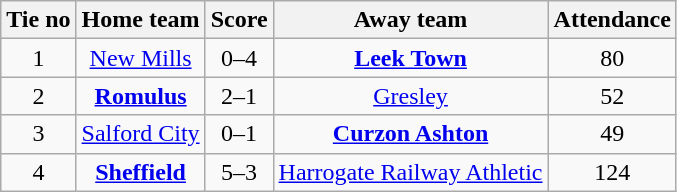<table class="wikitable" style="text-align: center">
<tr>
<th>Tie no</th>
<th>Home team</th>
<th>Score</th>
<th>Away team</th>
<th>Attendance</th>
</tr>
<tr>
<td>1</td>
<td><a href='#'>New Mills</a></td>
<td>0–4</td>
<td><strong><a href='#'>Leek Town</a></strong></td>
<td>80</td>
</tr>
<tr>
<td>2</td>
<td><strong><a href='#'>Romulus</a></strong></td>
<td>2–1</td>
<td><a href='#'>Gresley</a></td>
<td>52</td>
</tr>
<tr>
<td>3</td>
<td><a href='#'>Salford City</a></td>
<td>0–1</td>
<td><strong><a href='#'>Curzon Ashton</a></strong></td>
<td>49</td>
</tr>
<tr>
<td>4</td>
<td><strong><a href='#'>Sheffield</a></strong></td>
<td>5–3</td>
<td><a href='#'>Harrogate Railway Athletic</a></td>
<td>124</td>
</tr>
</table>
